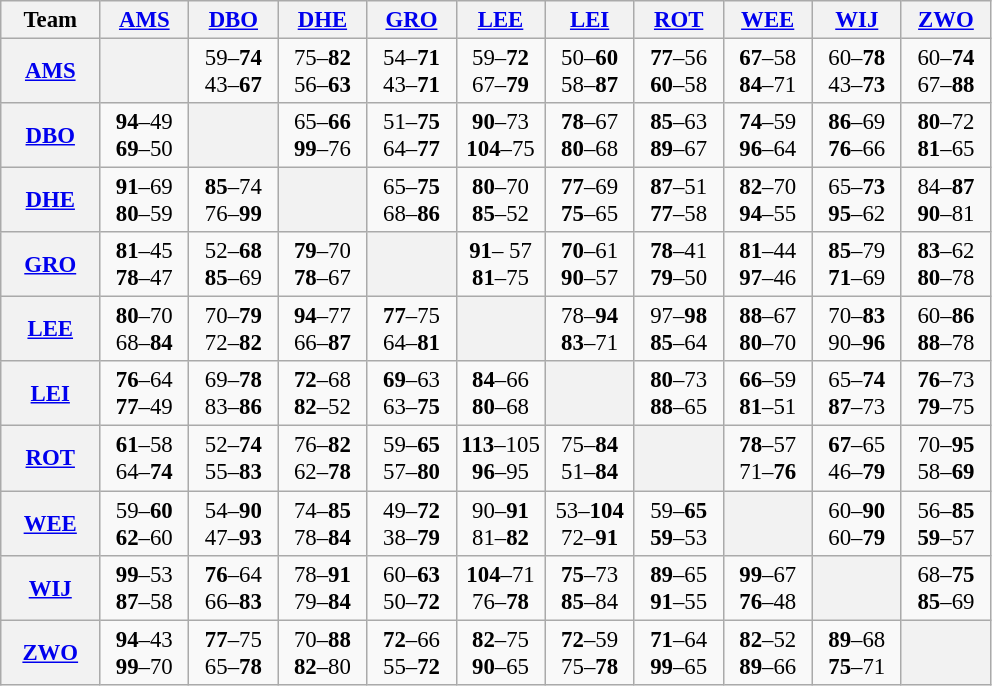<table class="wikitable" style=" text-align:center; font-size:95%;">
<tr>
<th width=10%>Team</th>
<th width=9%><a href='#'>AMS</a></th>
<th width=9%><a href='#'>DBO</a></th>
<th width=9%><a href='#'>DHE</a></th>
<th width=9%><a href='#'>GRO</a></th>
<th width=9%><a href='#'>LEE</a></th>
<th width=9%><a href='#'>LEI</a></th>
<th width=9%><a href='#'>ROT</a></th>
<th width=9%><a href='#'>WEE</a></th>
<th width=9%><a href='#'>WIJ</a></th>
<th width=9%><a href='#'>ZWO</a></th>
</tr>
<tr>
<th><a href='#'>AMS</a></th>
<th></th>
<td>59–<strong>74</strong> <br> 43–<strong>67</strong></td>
<td>75–<strong>82</strong><br>56–<strong>63</strong></td>
<td>54–<strong>71</strong><br>43–<strong>71</strong></td>
<td>59–<strong>72</strong><br>67–<strong>79</strong></td>
<td>50–<strong>60</strong><br>58–<strong>87</strong></td>
<td><strong>77</strong>–56<br><strong>60</strong>–58</td>
<td><strong>67</strong>–58<br><strong>84</strong>–71</td>
<td>60–<strong>78</strong><br>43–<strong>73</strong></td>
<td>60–<strong>74</strong><br>67–<strong>88</strong></td>
</tr>
<tr>
<th><a href='#'>DBO</a></th>
<td><strong>94</strong>–49<br><strong>69</strong>–50</td>
<th></th>
<td>65–<strong>66</strong> <br> <strong>99</strong>–76</td>
<td>51–<strong>75</strong><br>64–<strong>77</strong></td>
<td><strong>90</strong>–73<br><strong>104</strong>–75</td>
<td><strong>78</strong>–67<br><strong>80</strong>–68</td>
<td><strong>85</strong>–63<br><strong>89</strong>–67</td>
<td><strong>74</strong>–59<br><strong>96</strong>–64</td>
<td><strong>86</strong>–69<br><strong>76</strong>–66</td>
<td><strong>80</strong>–72<br><strong>81</strong>–65</td>
</tr>
<tr>
<th><a href='#'>DHE</a></th>
<td><strong>91</strong>–69<br><strong>80</strong>–59</td>
<td><strong>85</strong>–74<br>76–<strong>99</strong></td>
<th></th>
<td>65–<strong>75</strong><br>68–<strong>86</strong></td>
<td><strong>80</strong>–70<br><strong>85</strong>–52</td>
<td><strong>77</strong>–69<br><strong>75</strong>–65</td>
<td><strong>87</strong>–51<br><strong>77</strong>–58</td>
<td><strong>82</strong>–70<br><strong>94</strong>–55</td>
<td>65–<strong>73</strong><br><strong>95</strong>–62</td>
<td>84–<strong>87</strong><br><strong>90</strong>–81</td>
</tr>
<tr>
<th><a href='#'>GRO</a></th>
<td><strong>81</strong>–45<br><strong>78</strong>–47</td>
<td>52–<strong>68</strong><br><strong>85</strong>–69</td>
<td><strong>79</strong>–70<br><strong>78</strong>–67</td>
<th></th>
<td><strong>91</strong>– 57<br><strong>81</strong>–75</td>
<td><strong>70</strong>–61<br><strong>90</strong>–57</td>
<td><strong>78</strong>–41<br><strong>79</strong>–50</td>
<td><strong>81</strong>–44<br><strong>97</strong>–46</td>
<td><strong>85</strong>–79 <br> <strong>71</strong>–69</td>
<td><strong>83</strong>–62<br><strong>80</strong>–78</td>
</tr>
<tr>
<th><a href='#'>LEE</a></th>
<td><strong>80</strong>–70<br>68–<strong>84</strong></td>
<td>70–<strong>79</strong><br>72–<strong>82</strong></td>
<td><strong>94</strong>–77<br>66–<strong>87</strong></td>
<td><strong>77</strong>–75<br>64–<strong>81</strong></td>
<th></th>
<td>78–<strong>94</strong><br><strong>83</strong>–71</td>
<td>97–<strong>98</strong><br><strong>85</strong>–64</td>
<td><strong>88</strong>–67<br><strong>80</strong>–70</td>
<td>70–<strong>83</strong><br>90–<strong>96</strong></td>
<td>60–<strong>86</strong> <br> <strong>88</strong>–78</td>
</tr>
<tr>
<th><a href='#'>LEI</a></th>
<td><strong>76</strong>–64<br><strong>77</strong>–49</td>
<td>69–<strong>78</strong><br>83–<strong>86</strong></td>
<td><strong>72</strong>–68<br><strong>82</strong>–52</td>
<td><strong>69</strong>–63<br>63–<strong>75</strong></td>
<td><strong>84</strong>–66<br><strong>80</strong>–68</td>
<th></th>
<td><strong>80</strong>–73<br><strong>88</strong>–65</td>
<td><strong>66</strong>–59<br><strong>81</strong>–51</td>
<td>65–<strong>74</strong><br><strong>87</strong>–73</td>
<td><strong>76</strong>–73 <br> <strong>79</strong>–75</td>
</tr>
<tr>
<th><a href='#'>ROT</a></th>
<td><strong>61</strong>–58<br>64–<strong>74</strong></td>
<td>52–<strong>74</strong><br>55–<strong>83</strong></td>
<td>76–<strong>82</strong><br>62–<strong>78</strong></td>
<td>59–<strong>65</strong><br>57–<strong>80</strong></td>
<td><strong>113</strong>–105<br><strong>96</strong>–95</td>
<td>75–<strong>84</strong><br>51–<strong>84</strong></td>
<th></th>
<td><strong>78</strong>–57 <br> 71–<strong>76</strong></td>
<td><strong>67</strong>–65<br>46–<strong>79</strong></td>
<td>70–<strong>95</strong><br>58–<strong>69</strong></td>
</tr>
<tr>
<th><a href='#'>WEE</a></th>
<td>59–<strong>60</strong><br><strong>62</strong>–60</td>
<td>54–<strong>90</strong><br>47–<strong>93</strong></td>
<td>74–<strong>85</strong><br>78–<strong>84</strong></td>
<td>49–<strong>72</strong><br>38–<strong>79</strong></td>
<td>90–<strong>91</strong><br>81–<strong>82</strong></td>
<td>53–<strong>104</strong><br>72–<strong>91</strong></td>
<td>59–<strong>65</strong><br><strong>59</strong>–53</td>
<th></th>
<td>60–<strong>90</strong><br>60–<strong>79</strong></td>
<td>56–<strong>85</strong><br><strong>59</strong>–57</td>
</tr>
<tr>
<th><a href='#'>WIJ</a></th>
<td><strong>99</strong>–53<br><strong>87</strong>–58</td>
<td><strong>76</strong>–64<br>66–<strong>83</strong></td>
<td>78–<strong>91</strong><br>79–<strong>84</strong></td>
<td>60–<strong>63</strong><br>50–<strong>72</strong></td>
<td><strong>104</strong>–71<br>76–<strong>78</strong></td>
<td><strong>75</strong>–73 <br> <strong>85</strong>–84</td>
<td><strong>89</strong>–65<br><strong>91</strong>–55</td>
<td><strong>99</strong>–67<br><strong>76</strong>–48</td>
<th></th>
<td>68–<strong>75</strong><br><strong>85</strong>–69</td>
</tr>
<tr>
<th><a href='#'>ZWO</a></th>
<td><strong>94</strong>–43<br><strong>99</strong>–70</td>
<td><strong>77</strong>–75<br>65–<strong>78</strong></td>
<td>70–<strong>88</strong><br><strong>82</strong>–80</td>
<td><strong>72</strong>–66<br>55–<strong>72</strong></td>
<td><strong>82</strong>–75<br><strong>90</strong>–65</td>
<td><strong>72</strong>–59<br>75–<strong>78</strong></td>
<td><strong>71</strong>–64 <br><strong>99</strong>–65</td>
<td><strong>82</strong>–52<br><strong>89</strong>–66</td>
<td><strong>89</strong>–68<br><strong>75</strong>–71</td>
<th></th>
</tr>
</table>
